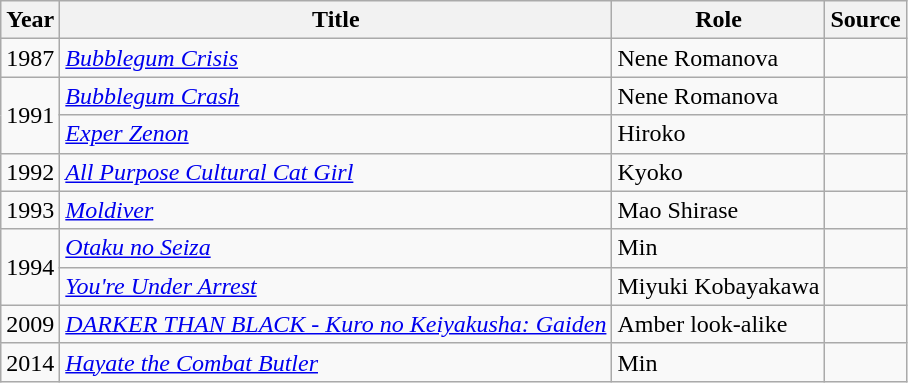<table class="wikitable">
<tr>
<th>Year</th>
<th>Title</th>
<th>Role</th>
<th>Source</th>
</tr>
<tr>
<td>1987</td>
<td><em><a href='#'>Bubblegum Crisis</a></em></td>
<td>Nene Romanova</td>
<td></td>
</tr>
<tr>
<td rowspan="2">1991</td>
<td><em><a href='#'>Bubblegum Crash</a></em></td>
<td>Nene Romanova</td>
<td></td>
</tr>
<tr>
<td><em><a href='#'>Exper Zenon</a></em></td>
<td>Hiroko</td>
<td></td>
</tr>
<tr>
<td>1992</td>
<td><em><a href='#'>All Purpose Cultural Cat Girl</a></em></td>
<td>Kyoko</td>
<td></td>
</tr>
<tr>
<td>1993</td>
<td><em><a href='#'>Moldiver</a></em></td>
<td>Mao Shirase</td>
<td></td>
</tr>
<tr>
<td rowspan="2">1994</td>
<td><em><a href='#'>Otaku no Seiza</a></em></td>
<td>Min</td>
<td></td>
</tr>
<tr>
<td><em><a href='#'>You're Under Arrest</a></em></td>
<td>Miyuki Kobayakawa</td>
<td></td>
</tr>
<tr>
<td>2009</td>
<td><em><a href='#'>DARKER THAN BLACK - Kuro no Keiyakusha: Gaiden</a></em></td>
<td>Amber look-alike</td>
<td></td>
</tr>
<tr>
<td>2014</td>
<td><em><a href='#'>Hayate the Combat Butler</a></em></td>
<td>Min</td>
<td></td>
</tr>
</table>
